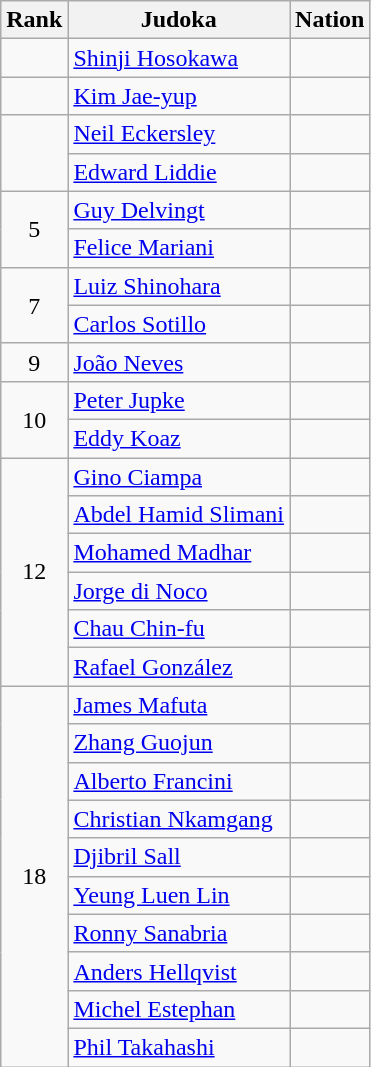<table class="wikitable sortable" style="text-align:center">
<tr>
<th>Rank</th>
<th>Judoka</th>
<th>Nation</th>
</tr>
<tr>
<td></td>
<td align="left"><a href='#'>Shinji Hosokawa</a></td>
<td align="left"></td>
</tr>
<tr>
<td></td>
<td align="left"><a href='#'>Kim Jae-yup</a></td>
<td align="left"></td>
</tr>
<tr>
<td rowspan=2></td>
<td align="left"><a href='#'>Neil Eckersley</a></td>
<td align="left"></td>
</tr>
<tr>
<td align="left"><a href='#'>Edward Liddie</a></td>
<td align="left"></td>
</tr>
<tr>
<td rowspan=2>5</td>
<td align="left"><a href='#'>Guy Delvingt</a></td>
<td align="left"></td>
</tr>
<tr>
<td align="left"><a href='#'>Felice Mariani</a></td>
<td align="left"></td>
</tr>
<tr>
<td rowspan=2>7</td>
<td align="left"><a href='#'>Luiz Shinohara</a></td>
<td align="left"></td>
</tr>
<tr>
<td align="left"><a href='#'>Carlos Sotillo</a></td>
<td align="left"></td>
</tr>
<tr>
<td>9</td>
<td align="left"><a href='#'>João Neves</a></td>
<td align="left"></td>
</tr>
<tr>
<td rowspan=2>10</td>
<td align="left"><a href='#'>Peter Jupke</a></td>
<td align="left"></td>
</tr>
<tr>
<td align="left"><a href='#'>Eddy Koaz</a></td>
<td align="left"></td>
</tr>
<tr>
<td rowspan=6>12</td>
<td align="left"><a href='#'>Gino Ciampa</a></td>
<td align="left"></td>
</tr>
<tr>
<td align="left"><a href='#'>Abdel Hamid Slimani</a></td>
<td align="left"></td>
</tr>
<tr>
<td align="left"><a href='#'>Mohamed Madhar</a></td>
<td align="left"></td>
</tr>
<tr>
<td align="left"><a href='#'>Jorge di Noco</a></td>
<td align="left"></td>
</tr>
<tr>
<td align="left"><a href='#'>Chau Chin-fu</a></td>
<td align="left"></td>
</tr>
<tr>
<td align="left"><a href='#'>Rafael González</a></td>
<td align="left"></td>
</tr>
<tr>
<td rowspan=10>18</td>
<td align="left"><a href='#'>James Mafuta</a></td>
<td align="left"></td>
</tr>
<tr>
<td align="left"><a href='#'>Zhang Guojun</a></td>
<td align="left"></td>
</tr>
<tr>
<td align="left"><a href='#'>Alberto Francini</a></td>
<td align="left"></td>
</tr>
<tr>
<td align="left"><a href='#'>Christian Nkamgang</a></td>
<td align="left"></td>
</tr>
<tr>
<td align="left"><a href='#'>Djibril Sall</a></td>
<td align="left"></td>
</tr>
<tr>
<td align="left"><a href='#'>Yeung Luen Lin</a></td>
<td align="left"></td>
</tr>
<tr>
<td align="left"><a href='#'>Ronny Sanabria</a></td>
<td align="left"></td>
</tr>
<tr>
<td align="left"><a href='#'>Anders Hellqvist</a></td>
<td align="left"></td>
</tr>
<tr>
<td align="left"><a href='#'>Michel Estephan</a></td>
<td align="left"></td>
</tr>
<tr>
<td align="left"><a href='#'>Phil Takahashi</a></td>
<td align="left"></td>
</tr>
</table>
